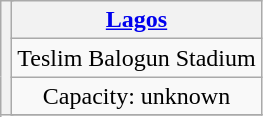<table class="wikitable" style="text-align:center">
<tr>
<th rowspan="8" colspan="2"></th>
<th><a href='#'>Lagos</a></th>
</tr>
<tr>
<td>Teslim Balogun Stadium</td>
</tr>
<tr>
<td>Capacity: unknown</td>
</tr>
<tr>
</tr>
</table>
